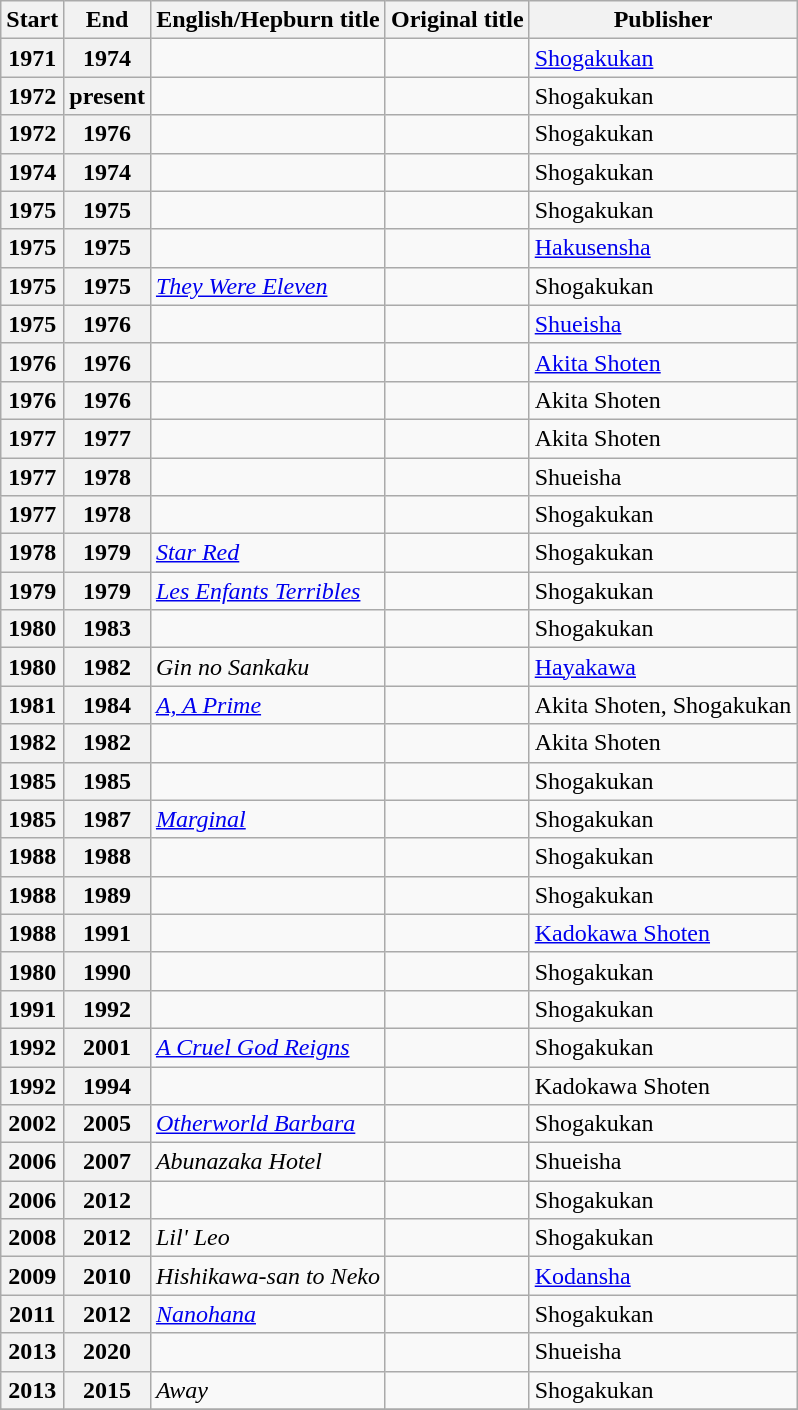<table class="wikitable plainrowheaders sortable">
<tr>
<th scope="col">Start</th>
<th scope="col">End</th>
<th scope="col">English/Hepburn title</th>
<th scope="col">Original title</th>
<th scope="col">Publisher</th>
</tr>
<tr>
<th scope="row">1971</th>
<th scope="row">1974</th>
<td><em></em></td>
<td></td>
<td><a href='#'>Shogakukan</a></td>
</tr>
<tr>
<th scope="row">1972</th>
<th scope="row">present</th>
<td></td>
<td></td>
<td>Shogakukan</td>
</tr>
<tr>
<th scope="row">1972</th>
<th scope="row">1976</th>
<td></td>
<td></td>
<td>Shogakukan</td>
</tr>
<tr>
<th scope="row">1974</th>
<th scope="row">1974</th>
<td></td>
<td></td>
<td>Shogakukan</td>
</tr>
<tr>
<th scope="row">1975</th>
<th scope="row">1975</th>
<td><em></em></td>
<td></td>
<td>Shogakukan</td>
</tr>
<tr>
<th scope="row">1975</th>
<th scope="row">1975</th>
<td></td>
<td></td>
<td><a href='#'>Hakusensha</a></td>
</tr>
<tr>
<th scope="row">1975</th>
<th scope="row">1975</th>
<td><em><a href='#'>They Were Eleven</a></em></td>
<td></td>
<td>Shogakukan</td>
</tr>
<tr>
<th scope="row">1975</th>
<th scope="row">1976</th>
<td></td>
<td></td>
<td><a href='#'>Shueisha</a></td>
</tr>
<tr>
<th scope="row">1976</th>
<th scope="row">1976</th>
<td><em></em></td>
<td></td>
<td><a href='#'>Akita Shoten</a></td>
</tr>
<tr>
<th scope="row">1976</th>
<th scope="row">1976</th>
<td></td>
<td></td>
<td>Akita Shoten</td>
</tr>
<tr>
<th scope="row">1977</th>
<th scope="row">1977</th>
<td></td>
<td></td>
<td>Akita Shoten</td>
</tr>
<tr>
<th scope="row">1977</th>
<th scope="row">1978</th>
<td></td>
<td></td>
<td>Shueisha</td>
</tr>
<tr>
<th scope="row">1977</th>
<th scope="row">1978</th>
<td><em></em></td>
<td></td>
<td>Shogakukan</td>
</tr>
<tr>
<th scope="row">1978</th>
<th scope="row">1979</th>
<td><em><a href='#'>Star Red</a></em></td>
<td></td>
<td>Shogakukan</td>
</tr>
<tr>
<th scope="row">1979</th>
<th scope="row">1979</th>
<td><em><a href='#'>Les Enfants Terribles</a></em></td>
<td></td>
<td>Shogakukan</td>
</tr>
<tr>
<th scope="row">1980</th>
<th scope="row">1983</th>
<td><em></em></td>
<td></td>
<td>Shogakukan</td>
</tr>
<tr>
<th scope="row">1980</th>
<th scope="row">1982</th>
<td><em>Gin no Sankaku</em></td>
<td></td>
<td><a href='#'>Hayakawa</a></td>
</tr>
<tr>
<th scope="row">1981</th>
<th scope="row">1984</th>
<td><em><a href='#'>A, A Prime</a></em></td>
<td></td>
<td>Akita Shoten, Shogakukan</td>
</tr>
<tr>
<th scope="row">1982</th>
<th scope="row">1982</th>
<td><em></em></td>
<td></td>
<td>Akita Shoten</td>
</tr>
<tr>
<th scope="row">1985</th>
<th scope="row">1985</th>
<td></td>
<td></td>
<td>Shogakukan</td>
</tr>
<tr>
<th scope="row">1985</th>
<th scope="row">1987</th>
<td><em><a href='#'>Marginal</a></em></td>
<td></td>
<td>Shogakukan</td>
</tr>
<tr>
<th scope="row">1988</th>
<th scope="row">1988</th>
<td></td>
<td></td>
<td>Shogakukan</td>
</tr>
<tr>
<th scope="row">1988</th>
<th scope="row">1989</th>
<td></td>
<td></td>
<td>Shogakukan</td>
</tr>
<tr>
<th scope="row">1988</th>
<th scope="row">1991</th>
<td></td>
<td></td>
<td><a href='#'>Kadokawa Shoten</a></td>
</tr>
<tr>
<th scope="row">1980</th>
<th scope="row">1990</th>
<td></td>
<td></td>
<td>Shogakukan</td>
</tr>
<tr>
<th scope="row">1991</th>
<th scope="row">1992</th>
<td></td>
<td></td>
<td>Shogakukan</td>
</tr>
<tr>
<th scope="row">1992</th>
<th scope="row">2001</th>
<td><em><a href='#'>A Cruel God Reigns</a></em></td>
<td></td>
<td>Shogakukan</td>
</tr>
<tr>
<th scope="row">1992</th>
<th scope="row">1994</th>
<td></td>
<td></td>
<td>Kadokawa Shoten</td>
</tr>
<tr>
<th scope="row">2002</th>
<th scope="row">2005</th>
<td><em><a href='#'>Otherworld Barbara</a></em></td>
<td></td>
<td>Shogakukan</td>
</tr>
<tr>
<th scope="row">2006</th>
<th scope="row">2007</th>
<td><em>Abunazaka Hotel</em></td>
<td></td>
<td>Shueisha</td>
</tr>
<tr>
<th scope="row">2006</th>
<th scope="row">2012</th>
<td><em></em></td>
<td></td>
<td>Shogakukan</td>
</tr>
<tr>
<th scope="row">2008</th>
<th scope="row">2012</th>
<td><em>Lil' Leo</em></td>
<td></td>
<td>Shogakukan</td>
</tr>
<tr>
<th scope="row">2009</th>
<th scope="row">2010</th>
<td><em>Hishikawa-san to Neko</em></td>
<td></td>
<td><a href='#'>Kodansha</a></td>
</tr>
<tr>
<th scope="row">2011</th>
<th scope="row">2012</th>
<td><em><a href='#'>Nanohana</a></em></td>
<td></td>
<td>Shogakukan</td>
</tr>
<tr>
<th scope="row">2013</th>
<th scope="row">2020</th>
<td><em></em></td>
<td></td>
<td>Shueisha</td>
</tr>
<tr>
<th scope="row">2013</th>
<th scope="row">2015</th>
<td><em>Away</em></td>
<td></td>
<td>Shogakukan</td>
</tr>
<tr>
</tr>
</table>
